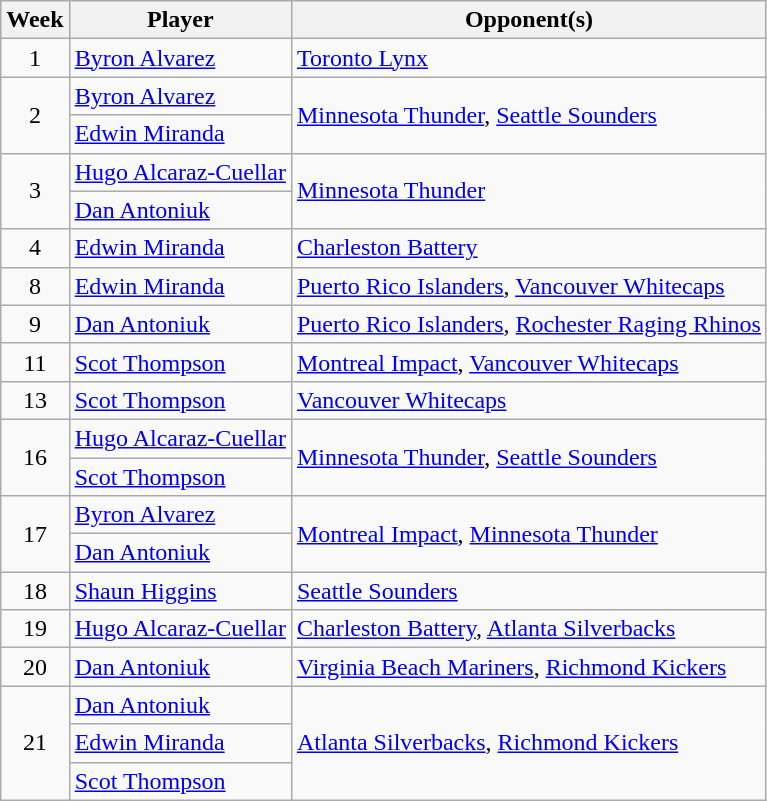<table class=wikitable>
<tr>
<th>Week</th>
<th>Player</th>
<th>Opponent(s)</th>
</tr>
<tr>
<td align=center>1</td>
<td> <a href='#'>Byron Alvarez</a></td>
<td><a href='#'>Toronto Lynx</a></td>
</tr>
<tr>
<td rowspan=2 align=center>2</td>
<td> <a href='#'>Byron Alvarez</a></td>
<td rowspan=2><a href='#'>Minnesota Thunder</a>, <a href='#'>Seattle Sounders</a></td>
</tr>
<tr>
<td> <a href='#'>Edwin Miranda</a></td>
</tr>
<tr>
<td rowspan=2 align=center>3</td>
<td> <a href='#'>Hugo Alcaraz-Cuellar</a></td>
<td rowspan=2><a href='#'>Minnesota Thunder</a></td>
</tr>
<tr>
<td> <a href='#'>Dan Antoniuk</a></td>
</tr>
<tr>
<td align=center>4</td>
<td> <a href='#'>Edwin Miranda</a></td>
<td><a href='#'>Charleston Battery</a></td>
</tr>
<tr>
<td align=center>8</td>
<td> <a href='#'>Edwin Miranda</a></td>
<td><a href='#'>Puerto Rico Islanders</a>, <a href='#'>Vancouver Whitecaps</a></td>
</tr>
<tr>
<td align=center>9</td>
<td> <a href='#'>Dan Antoniuk</a></td>
<td><a href='#'>Puerto Rico Islanders</a>, <a href='#'>Rochester Raging Rhinos</a></td>
</tr>
<tr>
<td align=center>11</td>
<td> <a href='#'>Scot Thompson</a></td>
<td><a href='#'>Montreal Impact</a>, <a href='#'>Vancouver Whitecaps</a></td>
</tr>
<tr>
<td align=center>13</td>
<td> <a href='#'>Scot Thompson</a></td>
<td><a href='#'>Vancouver Whitecaps</a></td>
</tr>
<tr>
<td rowspan=2 align=center>16</td>
<td> <a href='#'>Hugo Alcaraz-Cuellar</a></td>
<td rowspan=2><a href='#'>Minnesota Thunder</a>, <a href='#'>Seattle Sounders</a></td>
</tr>
<tr>
<td> <a href='#'>Scot Thompson</a></td>
</tr>
<tr>
<td rowspan=2 align=center>17</td>
<td> <a href='#'>Byron Alvarez</a></td>
<td rowspan=2><a href='#'>Montreal Impact</a>, <a href='#'>Minnesota Thunder</a></td>
</tr>
<tr>
<td> <a href='#'>Dan Antoniuk</a></td>
</tr>
<tr>
<td align=center>18</td>
<td> <a href='#'>Shaun Higgins</a></td>
<td><a href='#'>Seattle Sounders</a></td>
</tr>
<tr>
<td align=center>19</td>
<td> <a href='#'>Hugo Alcaraz-Cuellar</a></td>
<td><a href='#'>Charleston Battery</a>, <a href='#'>Atlanta Silverbacks</a></td>
</tr>
<tr>
<td align=center>20</td>
<td> <a href='#'>Dan Antoniuk</a></td>
<td><a href='#'>Virginia Beach Mariners</a>, <a href='#'>Richmond Kickers</a></td>
</tr>
<tr>
<td rowspan=3 align=center>21</td>
<td> <a href='#'>Dan Antoniuk</a></td>
<td rowspan=3><a href='#'>Atlanta Silverbacks</a>, <a href='#'>Richmond Kickers</a></td>
</tr>
<tr>
<td> <a href='#'>Edwin Miranda</a></td>
</tr>
<tr>
<td> <a href='#'>Scot Thompson</a></td>
</tr>
</table>
